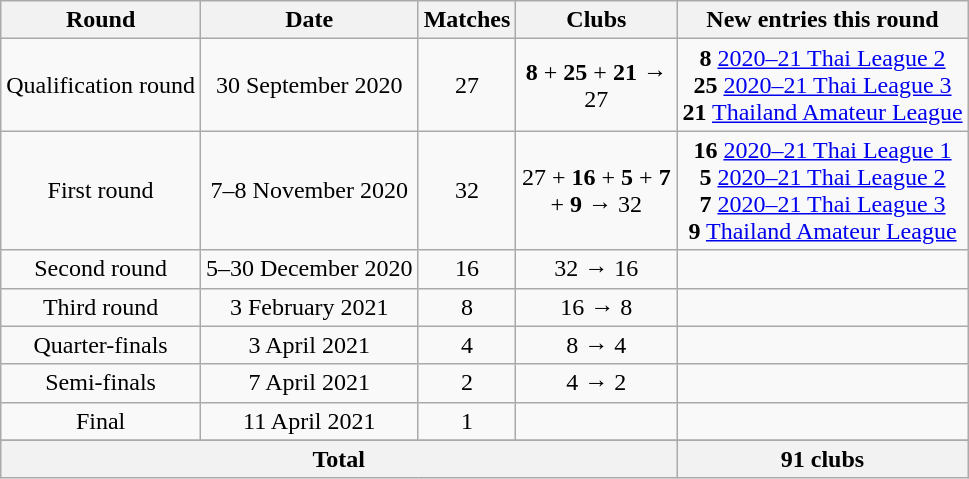<table class="wikitable">
<tr>
<th>Round</th>
<th>Date</th>
<th>Matches</th>
<th width=100>Clubs</th>
<th>New entries this round</th>
</tr>
<tr align=center>
<td>Qualification round</td>
<td>30 September 2020</td>
<td>27</td>
<td><strong>8</strong> + <strong>25</strong> + <strong>21</strong> → 27</td>
<td><strong>8</strong> <a href='#'>2020–21 Thai League 2</a><br><strong>25</strong> <a href='#'>2020–21 Thai League 3</a><br><strong>21</strong> <a href='#'>Thailand Amateur League</a></td>
</tr>
<tr align=center>
<td>First round</td>
<td>7–8 November 2020</td>
<td>32</td>
<td>27 + <strong>16</strong> + <strong>5</strong> + <strong>7</strong> + <strong>9</strong> → 32</td>
<td><strong>16</strong> <a href='#'>2020–21 Thai League 1</a><br><strong>5</strong> <a href='#'>2020–21 Thai League 2</a><br><strong>7</strong> <a href='#'>2020–21 Thai League 3</a><br><strong>9</strong> <a href='#'>Thailand Amateur League</a></td>
</tr>
<tr align=center>
<td>Second round</td>
<td>5–30 December 2020</td>
<td>16</td>
<td>32 → 16</td>
<td></td>
</tr>
<tr align=center>
<td>Third round</td>
<td>3 February 2021</td>
<td>8</td>
<td>16 → 8</td>
<td></td>
</tr>
<tr align=center>
<td>Quarter-finals</td>
<td>3 April 2021</td>
<td>4</td>
<td>8 → 4</td>
<td></td>
</tr>
<tr align=center>
<td>Semi-finals</td>
<td>7 April 2021</td>
<td>2</td>
<td>4 → 2</td>
<td></td>
</tr>
<tr align=center>
<td>Final</td>
<td>11 April 2021</td>
<td>1</td>
<td></td>
<td></td>
</tr>
<tr align=left|>
</tr>
<tr>
<th colspan=4>Total</th>
<th>91 clubs</th>
</tr>
</table>
